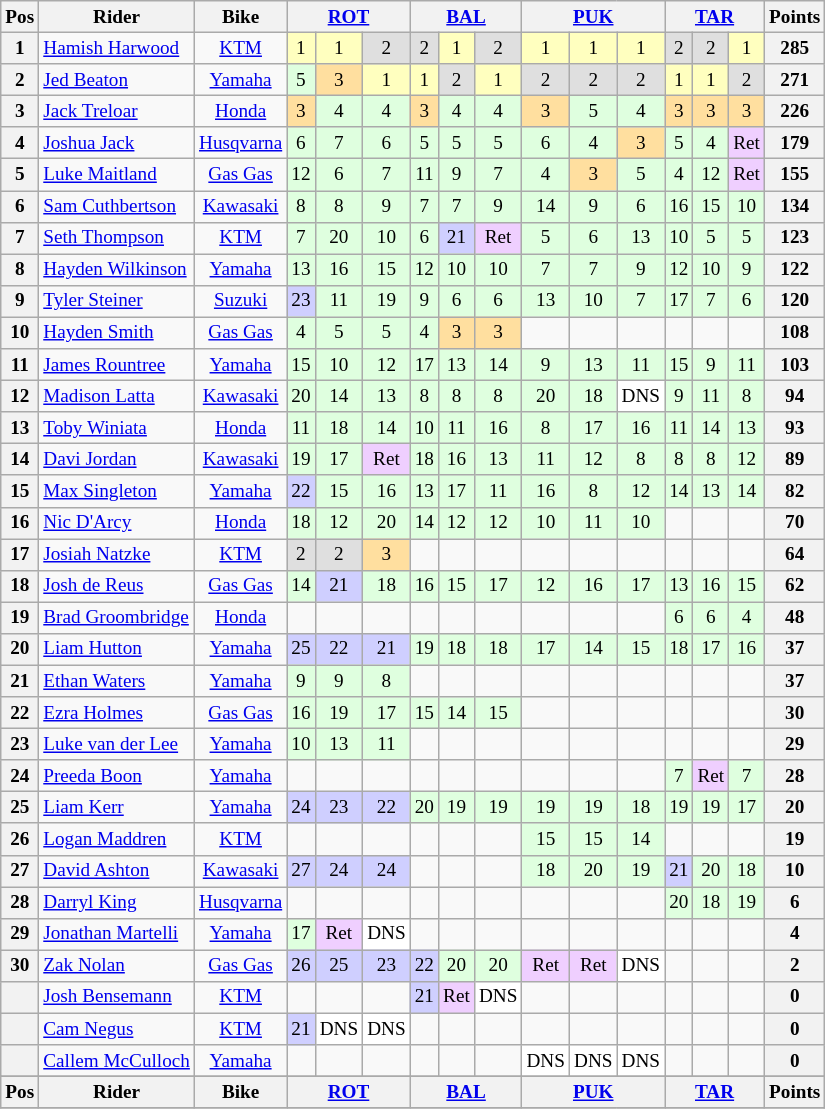<table class="wikitable" style="font-size: 80%; text-align:center">
<tr valign="top">
<th valign="middle">Pos</th>
<th valign="middle">Rider</th>
<th valign="middle">Bike</th>
<th colspan=3><a href='#'>ROT</a></th>
<th colspan=3><a href='#'>BAL</a></th>
<th colspan=3><a href='#'>PUK</a></th>
<th colspan=3><a href='#'>TAR</a></th>
<th valign="middle">Points</th>
</tr>
<tr>
<th>1</th>
<td align=left> <a href='#'>Hamish Harwood</a></td>
<td><a href='#'>KTM</a></td>
<td style="background:#ffffbf;">1</td>
<td style="background:#ffffbf;">1</td>
<td style="background:#dfdfdf;">2</td>
<td style="background:#dfdfdf;">2</td>
<td style="background:#ffffbf;">1</td>
<td style="background:#dfdfdf;">2</td>
<td style="background:#ffffbf;">1</td>
<td style="background:#ffffbf;">1</td>
<td style="background:#ffffbf;">1</td>
<td style="background:#dfdfdf;">2</td>
<td style="background:#dfdfdf;">2</td>
<td style="background:#ffffbf;">1</td>
<th>285</th>
</tr>
<tr>
<th>2</th>
<td align=left> <a href='#'>Jed Beaton</a></td>
<td><a href='#'>Yamaha</a></td>
<td style="background:#dfffdf;">5</td>
<td style="background:#ffdf9f;">3</td>
<td style="background:#ffffbf;">1</td>
<td style="background:#ffffbf;">1</td>
<td style="background:#dfdfdf;">2</td>
<td style="background:#ffffbf;">1</td>
<td style="background:#dfdfdf;">2</td>
<td style="background:#dfdfdf;">2</td>
<td style="background:#dfdfdf;">2</td>
<td style="background:#ffffbf;">1</td>
<td style="background:#ffffbf;">1</td>
<td style="background:#dfdfdf;">2</td>
<th>271</th>
</tr>
<tr>
<th>3</th>
<td align=left> <a href='#'>Jack Treloar</a></td>
<td><a href='#'>Honda</a></td>
<td style="background:#ffdf9f;">3</td>
<td style="background:#dfffdf;">4</td>
<td style="background:#dfffdf;">4</td>
<td style="background:#ffdf9f;">3</td>
<td style="background:#dfffdf;">4</td>
<td style="background:#dfffdf;">4</td>
<td style="background:#ffdf9f;">3</td>
<td style="background:#dfffdf;">5</td>
<td style="background:#dfffdf;">4</td>
<td style="background:#ffdf9f;">3</td>
<td style="background:#ffdf9f;">3</td>
<td style="background:#ffdf9f;">3</td>
<th>226</th>
</tr>
<tr>
<th>4</th>
<td align=left> <a href='#'>Joshua Jack</a></td>
<td><a href='#'>Husqvarna</a></td>
<td style="background:#dfffdf;">6</td>
<td style="background:#dfffdf;">7</td>
<td style="background:#dfffdf;">6</td>
<td style="background:#dfffdf;">5</td>
<td style="background:#dfffdf;">5</td>
<td style="background:#dfffdf;">5</td>
<td style="background:#dfffdf;">6</td>
<td style="background:#dfffdf;">4</td>
<td style="background:#ffdf9f;">3</td>
<td style="background:#dfffdf;">5</td>
<td style="background:#dfffdf;">4</td>
<td style="background:#efcfff;">Ret</td>
<th>179</th>
</tr>
<tr>
<th>5</th>
<td align=left> <a href='#'>Luke Maitland</a></td>
<td><a href='#'>Gas Gas</a></td>
<td style="background:#dfffdf;">12</td>
<td style="background:#dfffdf;">6</td>
<td style="background:#dfffdf;">7</td>
<td style="background:#dfffdf;">11</td>
<td style="background:#dfffdf;">9</td>
<td style="background:#dfffdf;">7</td>
<td style="background:#dfffdf;">4</td>
<td style="background:#ffdf9f;">3</td>
<td style="background:#dfffdf;">5</td>
<td style="background:#dfffdf;">4</td>
<td style="background:#dfffdf;">12</td>
<td style="background:#efcfff;">Ret</td>
<th>155</th>
</tr>
<tr>
<th>6</th>
<td align=left> <a href='#'>Sam Cuthbertson</a></td>
<td><a href='#'>Kawasaki</a></td>
<td style="background:#dfffdf;">8</td>
<td style="background:#dfffdf;">8</td>
<td style="background:#dfffdf;">9</td>
<td style="background:#dfffdf;">7</td>
<td style="background:#dfffdf;">7</td>
<td style="background:#dfffdf;">9</td>
<td style="background:#dfffdf;">14</td>
<td style="background:#dfffdf;">9</td>
<td style="background:#dfffdf;">6</td>
<td style="background:#dfffdf;">16</td>
<td style="background:#dfffdf;">15</td>
<td style="background:#dfffdf;">10</td>
<th>134</th>
</tr>
<tr>
<th>7</th>
<td align=left> <a href='#'>Seth Thompson</a></td>
<td><a href='#'>KTM</a></td>
<td style="background:#dfffdf;">7</td>
<td style="background:#dfffdf;">20</td>
<td style="background:#dfffdf;">10</td>
<td style="background:#dfffdf;">6</td>
<td style="background:#cfcfff;">21</td>
<td style="background:#efcfff;">Ret</td>
<td style="background:#dfffdf;">5</td>
<td style="background:#dfffdf;">6</td>
<td style="background:#dfffdf;">13</td>
<td style="background:#dfffdf;">10</td>
<td style="background:#dfffdf;">5</td>
<td style="background:#dfffdf;">5</td>
<th>123</th>
</tr>
<tr>
<th>8</th>
<td align=left> <a href='#'>Hayden Wilkinson</a></td>
<td><a href='#'>Yamaha</a></td>
<td style="background:#dfffdf;">13</td>
<td style="background:#dfffdf;">16</td>
<td style="background:#dfffdf;">15</td>
<td style="background:#dfffdf;">12</td>
<td style="background:#dfffdf;">10</td>
<td style="background:#dfffdf;">10</td>
<td style="background:#dfffdf;">7</td>
<td style="background:#dfffdf;">7</td>
<td style="background:#dfffdf;">9</td>
<td style="background:#dfffdf;">12</td>
<td style="background:#dfffdf;">10</td>
<td style="background:#dfffdf;">9</td>
<th>122</th>
</tr>
<tr>
<th>9</th>
<td align=left> <a href='#'>Tyler Steiner</a></td>
<td><a href='#'>Suzuki</a></td>
<td style="background:#cfcfff;">23</td>
<td style="background:#dfffdf;">11</td>
<td style="background:#dfffdf;">19</td>
<td style="background:#dfffdf;">9</td>
<td style="background:#dfffdf;">6</td>
<td style="background:#dfffdf;">6</td>
<td style="background:#dfffdf;">13</td>
<td style="background:#dfffdf;">10</td>
<td style="background:#dfffdf;">7</td>
<td style="background:#dfffdf;">17</td>
<td style="background:#dfffdf;">7</td>
<td style="background:#dfffdf;">6</td>
<th>120</th>
</tr>
<tr>
<th>10</th>
<td align=left> <a href='#'>Hayden Smith</a></td>
<td><a href='#'>Gas Gas</a></td>
<td style="background:#dfffdf;">4</td>
<td style="background:#dfffdf;">5</td>
<td style="background:#dfffdf;">5</td>
<td style="background:#dfffdf;">4</td>
<td style="background:#ffdf9f;">3</td>
<td style="background:#ffdf9f;">3</td>
<td></td>
<td></td>
<td></td>
<td></td>
<td></td>
<td></td>
<th>108</th>
</tr>
<tr>
<th>11</th>
<td align=left> <a href='#'>James Rountree</a></td>
<td><a href='#'>Yamaha</a></td>
<td style="background:#dfffdf;">15</td>
<td style="background:#dfffdf;">10</td>
<td style="background:#dfffdf;">12</td>
<td style="background:#dfffdf;">17</td>
<td style="background:#dfffdf;">13</td>
<td style="background:#dfffdf;">14</td>
<td style="background:#dfffdf;">9</td>
<td style="background:#dfffdf;">13</td>
<td style="background:#dfffdf;">11</td>
<td style="background:#dfffdf;">15</td>
<td style="background:#dfffdf;">9</td>
<td style="background:#dfffdf;">11</td>
<th>103</th>
</tr>
<tr>
<th>12</th>
<td align=left> <a href='#'>Madison Latta</a></td>
<td><a href='#'>Kawasaki</a></td>
<td style="background:#dfffdf;">20</td>
<td style="background:#dfffdf;">14</td>
<td style="background:#dfffdf;">13</td>
<td style="background:#dfffdf;">8</td>
<td style="background:#dfffdf;">8</td>
<td style="background:#dfffdf;">8</td>
<td style="background:#dfffdf;">20</td>
<td style="background:#dfffdf;">18</td>
<td style="background:#ffffff;">DNS</td>
<td style="background:#dfffdf;">9</td>
<td style="background:#dfffdf;">11</td>
<td style="background:#dfffdf;">8</td>
<th>94</th>
</tr>
<tr>
<th>13</th>
<td align=left> <a href='#'>Toby Winiata</a></td>
<td><a href='#'>Honda</a></td>
<td style="background:#dfffdf;">11</td>
<td style="background:#dfffdf;">18</td>
<td style="background:#dfffdf;">14</td>
<td style="background:#dfffdf;">10</td>
<td style="background:#dfffdf;">11</td>
<td style="background:#dfffdf;">16</td>
<td style="background:#dfffdf;">8</td>
<td style="background:#dfffdf;">17</td>
<td style="background:#dfffdf;">16</td>
<td style="background:#dfffdf;">11</td>
<td style="background:#dfffdf;">14</td>
<td style="background:#dfffdf;">13</td>
<th>93</th>
</tr>
<tr>
<th>14</th>
<td align=left> <a href='#'>Davi Jordan</a></td>
<td><a href='#'>Kawasaki</a></td>
<td style="background:#dfffdf;">19</td>
<td style="background:#dfffdf;">17</td>
<td style="background:#efcfff;">Ret</td>
<td style="background:#dfffdf;">18</td>
<td style="background:#dfffdf;">16</td>
<td style="background:#dfffdf;">13</td>
<td style="background:#dfffdf;">11</td>
<td style="background:#dfffdf;">12</td>
<td style="background:#dfffdf;">8</td>
<td style="background:#dfffdf;">8</td>
<td style="background:#dfffdf;">8</td>
<td style="background:#dfffdf;">12</td>
<th>89</th>
</tr>
<tr>
<th>15</th>
<td align=left> <a href='#'>Max Singleton</a></td>
<td><a href='#'>Yamaha</a></td>
<td style="background:#cfcfff;">22</td>
<td style="background:#dfffdf;">15</td>
<td style="background:#dfffdf;">16</td>
<td style="background:#dfffdf;">13</td>
<td style="background:#dfffdf;">17</td>
<td style="background:#dfffdf;">11</td>
<td style="background:#dfffdf;">16</td>
<td style="background:#dfffdf;">8</td>
<td style="background:#dfffdf;">12</td>
<td style="background:#dfffdf;">14</td>
<td style="background:#dfffdf;">13</td>
<td style="background:#dfffdf;">14</td>
<th>82</th>
</tr>
<tr>
<th>16</th>
<td align=left> <a href='#'>Nic D'Arcy</a></td>
<td><a href='#'>Honda</a></td>
<td style="background:#dfffdf;">18</td>
<td style="background:#dfffdf;">12</td>
<td style="background:#dfffdf;">20</td>
<td style="background:#dfffdf;">14</td>
<td style="background:#dfffdf;">12</td>
<td style="background:#dfffdf;">12</td>
<td style="background:#dfffdf;">10</td>
<td style="background:#dfffdf;">11</td>
<td style="background:#dfffdf;">10</td>
<td></td>
<td></td>
<td></td>
<th>70</th>
</tr>
<tr>
<th>17</th>
<td align=left> <a href='#'>Josiah Natzke</a></td>
<td><a href='#'>KTM</a></td>
<td style="background:#dfdfdf;">2</td>
<td style="background:#dfdfdf;">2</td>
<td style="background:#ffdf9f;">3</td>
<td></td>
<td></td>
<td></td>
<td></td>
<td></td>
<td></td>
<td></td>
<td></td>
<td></td>
<th>64</th>
</tr>
<tr>
<th>18</th>
<td align=left> <a href='#'>Josh de Reus</a></td>
<td><a href='#'>Gas Gas</a></td>
<td style="background:#dfffdf;">14</td>
<td style="background:#cfcfff;">21</td>
<td style="background:#dfffdf;">18</td>
<td style="background:#dfffdf;">16</td>
<td style="background:#dfffdf;">15</td>
<td style="background:#dfffdf;">17</td>
<td style="background:#dfffdf;">12</td>
<td style="background:#dfffdf;">16</td>
<td style="background:#dfffdf;">17</td>
<td style="background:#dfffdf;">13</td>
<td style="background:#dfffdf;">16</td>
<td style="background:#dfffdf;">15</td>
<th>62</th>
</tr>
<tr>
<th>19</th>
<td align=left> <a href='#'>Brad Groombridge</a></td>
<td><a href='#'>Honda</a></td>
<td></td>
<td></td>
<td></td>
<td></td>
<td></td>
<td></td>
<td></td>
<td></td>
<td></td>
<td style="background:#dfffdf;">6</td>
<td style="background:#dfffdf;">6</td>
<td style="background:#dfffdf;">4</td>
<th>48</th>
</tr>
<tr>
<th>20</th>
<td align=left> <a href='#'>Liam Hutton</a></td>
<td><a href='#'>Yamaha</a></td>
<td style="background:#cfcfff;">25</td>
<td style="background:#cfcfff;">22</td>
<td style="background:#cfcfff;">21</td>
<td style="background:#dfffdf;">19</td>
<td style="background:#dfffdf;">18</td>
<td style="background:#dfffdf;">18</td>
<td style="background:#dfffdf;">17</td>
<td style="background:#dfffdf;">14</td>
<td style="background:#dfffdf;">15</td>
<td style="background:#dfffdf;">18</td>
<td style="background:#dfffdf;">17</td>
<td style="background:#dfffdf;">16</td>
<th>37</th>
</tr>
<tr>
<th>21</th>
<td align=left> <a href='#'>Ethan Waters</a></td>
<td><a href='#'>Yamaha</a></td>
<td style="background:#dfffdf;">9</td>
<td style="background:#dfffdf;">9</td>
<td style="background:#dfffdf;">8</td>
<td></td>
<td></td>
<td></td>
<td></td>
<td></td>
<td></td>
<td></td>
<td></td>
<td></td>
<th>37</th>
</tr>
<tr>
<th>22</th>
<td align=left> <a href='#'>Ezra Holmes</a></td>
<td><a href='#'>Gas Gas</a></td>
<td style="background:#dfffdf;">16</td>
<td style="background:#dfffdf;">19</td>
<td style="background:#dfffdf;">17</td>
<td style="background:#dfffdf;">15</td>
<td style="background:#dfffdf;">14</td>
<td style="background:#dfffdf;">15</td>
<td></td>
<td></td>
<td></td>
<td></td>
<td></td>
<td></td>
<th>30</th>
</tr>
<tr>
<th>23</th>
<td align=left> <a href='#'>Luke van der Lee</a></td>
<td><a href='#'>Yamaha</a></td>
<td style="background:#dfffdf;">10</td>
<td style="background:#dfffdf;">13</td>
<td style="background:#dfffdf;">11</td>
<td></td>
<td></td>
<td></td>
<td></td>
<td></td>
<td></td>
<td></td>
<td></td>
<td></td>
<th>29</th>
</tr>
<tr>
<th>24</th>
<td align=left> <a href='#'>Preeda Boon</a></td>
<td><a href='#'>Yamaha</a></td>
<td></td>
<td></td>
<td></td>
<td></td>
<td></td>
<td></td>
<td></td>
<td></td>
<td></td>
<td style="background:#dfffdf;">7</td>
<td style="background:#efcfff;">Ret</td>
<td style="background:#dfffdf;">7</td>
<th>28</th>
</tr>
<tr>
<th>25</th>
<td align=left> <a href='#'>Liam Kerr</a></td>
<td><a href='#'>Yamaha</a></td>
<td style="background:#cfcfff;">24</td>
<td style="background:#cfcfff;">23</td>
<td style="background:#cfcfff;">22</td>
<td style="background:#dfffdf;">20</td>
<td style="background:#dfffdf;">19</td>
<td style="background:#dfffdf;">19</td>
<td style="background:#dfffdf;">19</td>
<td style="background:#dfffdf;">19</td>
<td style="background:#dfffdf;">18</td>
<td style="background:#dfffdf;">19</td>
<td style="background:#dfffdf;">19</td>
<td style="background:#dfffdf;">17</td>
<th>20</th>
</tr>
<tr>
<th>26</th>
<td align=left> <a href='#'>Logan Maddren</a></td>
<td><a href='#'>KTM</a></td>
<td></td>
<td></td>
<td></td>
<td></td>
<td></td>
<td></td>
<td style="background:#dfffdf;">15</td>
<td style="background:#dfffdf;">15</td>
<td style="background:#dfffdf;">14</td>
<td></td>
<td></td>
<td></td>
<th>19</th>
</tr>
<tr>
<th>27</th>
<td align=left> <a href='#'>David Ashton</a></td>
<td><a href='#'>Kawasaki</a></td>
<td style="background:#cfcfff;">27</td>
<td style="background:#cfcfff;">24</td>
<td style="background:#cfcfff;">24</td>
<td></td>
<td></td>
<td></td>
<td style="background:#dfffdf;">18</td>
<td style="background:#dfffdf;">20</td>
<td style="background:#dfffdf;">19</td>
<td style="background:#cfcfff;">21</td>
<td style="background:#dfffdf;">20</td>
<td style="background:#dfffdf;">18</td>
<th>10</th>
</tr>
<tr>
<th>28</th>
<td align=left> <a href='#'>Darryl King</a></td>
<td><a href='#'>Husqvarna</a></td>
<td></td>
<td></td>
<td></td>
<td></td>
<td></td>
<td></td>
<td></td>
<td></td>
<td></td>
<td style="background:#dfffdf;">20</td>
<td style="background:#dfffdf;">18</td>
<td style="background:#dfffdf;">19</td>
<th>6</th>
</tr>
<tr>
<th>29</th>
<td align=left> <a href='#'>Jonathan Martelli</a></td>
<td><a href='#'>Yamaha</a></td>
<td style="background:#dfffdf;">17</td>
<td style="background:#efcfff;">Ret</td>
<td style="background:#ffffff;">DNS</td>
<td></td>
<td></td>
<td></td>
<td></td>
<td></td>
<td></td>
<td></td>
<td></td>
<td></td>
<th>4</th>
</tr>
<tr>
<th>30</th>
<td align=left> <a href='#'>Zak Nolan</a></td>
<td><a href='#'>Gas Gas</a></td>
<td style="background:#cfcfff;">26</td>
<td style="background:#cfcfff;">25</td>
<td style="background:#cfcfff;">23</td>
<td style="background:#cfcfff;">22</td>
<td style="background:#dfffdf;">20</td>
<td style="background:#dfffdf;">20</td>
<td style="background:#efcfff;">Ret</td>
<td style="background:#efcfff;">Ret</td>
<td style="background:#ffffff;">DNS</td>
<td></td>
<td></td>
<td></td>
<th>2</th>
</tr>
<tr>
<th></th>
<td align=left> <a href='#'>Josh Bensemann</a></td>
<td><a href='#'>KTM</a></td>
<td></td>
<td></td>
<td></td>
<td style="background:#cfcfff;">21</td>
<td style="background:#efcfff;">Ret</td>
<td style="background:#ffffff;">DNS</td>
<td></td>
<td></td>
<td></td>
<td></td>
<td></td>
<td></td>
<th>0</th>
</tr>
<tr>
<th></th>
<td align=left> <a href='#'>Cam Negus</a></td>
<td><a href='#'>KTM</a></td>
<td style="background:#cfcfff;">21</td>
<td style="background:#ffffff;">DNS</td>
<td style="background:#ffffff;">DNS</td>
<td></td>
<td></td>
<td></td>
<td></td>
<td></td>
<td></td>
<td></td>
<td></td>
<td></td>
<th>0</th>
</tr>
<tr>
<th></th>
<td align=left> <a href='#'>Callem McCulloch</a></td>
<td><a href='#'>Yamaha</a></td>
<td></td>
<td></td>
<td></td>
<td></td>
<td></td>
<td></td>
<td style="background:#ffffff;">DNS</td>
<td style="background:#ffffff;">DNS</td>
<td style="background:#ffffff;">DNS</td>
<td></td>
<td></td>
<td></td>
<th>0</th>
</tr>
<tr>
</tr>
<tr valign="top">
<th valign="middle">Pos</th>
<th valign="middle">Rider</th>
<th valign="middle">Bike</th>
<th colspan=3><a href='#'>ROT</a></th>
<th colspan=3><a href='#'>BAL</a></th>
<th colspan=3><a href='#'>PUK</a></th>
<th colspan=3><a href='#'>TAR</a></th>
<th valign="middle">Points</th>
</tr>
<tr>
</tr>
</table>
